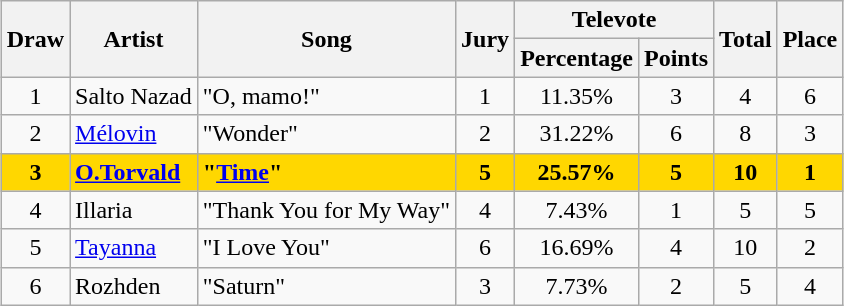<table class="sortable wikitable" style="margin: 1em auto 1em auto; text-align:center;">
<tr>
<th rowspan="2">Draw</th>
<th rowspan="2">Artist</th>
<th rowspan="2">Song</th>
<th rowspan="2">Jury</th>
<th colspan="2" class="unsortable">Televote</th>
<th rowspan="2">Total</th>
<th rowspan="2">Place</th>
</tr>
<tr>
<th>Percentage</th>
<th>Points</th>
</tr>
<tr>
<td>1</td>
<td style="text-align:left">Salto Nazad</td>
<td style="text-align:left">"O, mamo!"</td>
<td>1</td>
<td>11.35%</td>
<td>3</td>
<td>4</td>
<td>6</td>
</tr>
<tr>
<td>2</td>
<td style="text-align:left"><a href='#'>Mélovin</a></td>
<td style="text-align:left">"Wonder"</td>
<td>2</td>
<td>31.22%</td>
<td>6</td>
<td>8</td>
<td>3</td>
</tr>
<tr style="font-weight:bold; background:gold;">
<td>3</td>
<td style="text-align:left"><a href='#'>O.Torvald</a></td>
<td style="text-align:left">"<a href='#'>Time</a>"</td>
<td>5</td>
<td>25.57%</td>
<td>5</td>
<td>10</td>
<td>1</td>
</tr>
<tr>
<td>4</td>
<td style="text-align:left">Illaria</td>
<td style="text-align:left">"Thank You for My Way"</td>
<td>4</td>
<td>7.43%</td>
<td>1</td>
<td>5</td>
<td>5</td>
</tr>
<tr>
<td>5</td>
<td style="text-align:left"><a href='#'>Tayanna</a></td>
<td style="text-align:left">"I Love You"</td>
<td>6</td>
<td>16.69%</td>
<td>4</td>
<td>10</td>
<td>2</td>
</tr>
<tr>
<td>6</td>
<td style="text-align:left">Rozhden</td>
<td style="text-align:left">"Saturn"</td>
<td>3</td>
<td>7.73%</td>
<td>2</td>
<td>5</td>
<td>4</td>
</tr>
</table>
